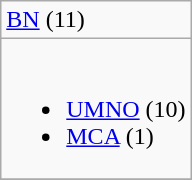<table class="wikitable">
<tr>
<td> <a href='#'>BN</a> (11)</td>
</tr>
<tr>
<td><br><ul><li> <a href='#'>UMNO</a> (10)</li><li> <a href='#'>MCA</a> (1)</li></ul></td>
</tr>
<tr>
</tr>
</table>
